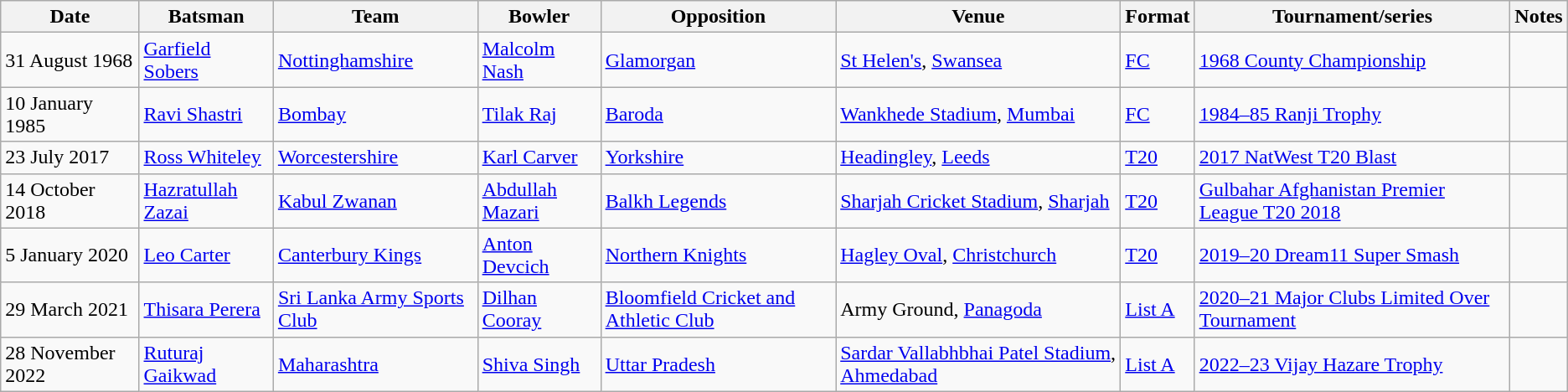<table class="wikitable sortable">
<tr>
<th>Date</th>
<th>Batsman</th>
<th>Team</th>
<th>Bowler</th>
<th>Opposition</th>
<th>Venue</th>
<th>Format</th>
<th>Tournament/series</th>
<th>Notes</th>
</tr>
<tr>
<td>31 August 1968</td>
<td><a href='#'>Garfield Sobers</a></td>
<td><a href='#'>Nottinghamshire</a></td>
<td><a href='#'>Malcolm Nash</a></td>
<td><a href='#'>Glamorgan</a></td>
<td><a href='#'>St Helen's</a>, <a href='#'>Swansea</a></td>
<td><a href='#'>FC</a></td>
<td><a href='#'>1968 County Championship</a></td>
<td></td>
</tr>
<tr>
<td>10 January 1985</td>
<td><a href='#'>Ravi Shastri</a></td>
<td><a href='#'>Bombay</a></td>
<td><a href='#'>Tilak Raj</a></td>
<td><a href='#'>Baroda</a></td>
<td><a href='#'>Wankhede Stadium</a>, <a href='#'>Mumbai</a></td>
<td><a href='#'>FC</a></td>
<td><a href='#'>1984–85 Ranji Trophy</a></td>
<td></td>
</tr>
<tr>
<td>23 July 2017</td>
<td><a href='#'>Ross Whiteley</a></td>
<td><a href='#'>Worcestershire</a></td>
<td><a href='#'>Karl Carver</a></td>
<td><a href='#'>Yorkshire</a></td>
<td><a href='#'>Headingley</a>, <a href='#'>Leeds</a></td>
<td><a href='#'>T20</a></td>
<td><a href='#'>2017 NatWest T20 Blast</a></td>
<td></td>
</tr>
<tr>
<td>14 October 2018</td>
<td><a href='#'>Hazratullah Zazai</a></td>
<td><a href='#'>Kabul Zwanan</a></td>
<td><a href='#'>Abdullah Mazari</a></td>
<td><a href='#'>Balkh Legends</a></td>
<td><a href='#'>Sharjah Cricket Stadium</a>, <a href='#'>Sharjah</a></td>
<td><a href='#'>T20</a></td>
<td><a href='#'>Gulbahar Afghanistan Premier League T20 2018</a></td>
<td></td>
</tr>
<tr>
<td>5 January 2020</td>
<td><a href='#'>Leo Carter</a></td>
<td><a href='#'> Canterbury Kings</a></td>
<td><a href='#'>Anton Devcich</a></td>
<td><a href='#'> Northern Knights</a></td>
<td><a href='#'>Hagley Oval</a>, <a href='#'>Christchurch</a></td>
<td><a href='#'>T20</a></td>
<td><a href='#'> 2019–20 Dream11 Super Smash</a></td>
<td></td>
</tr>
<tr>
<td>29 March 2021</td>
<td><a href='#'>Thisara Perera</a></td>
<td><a href='#'>Sri Lanka Army Sports Club</a></td>
<td><a href='#'>Dilhan Cooray</a></td>
<td><a href='#'>Bloomfield Cricket and Athletic Club</a></td>
<td>Army Ground, <a href='#'>Panagoda</a></td>
<td><a href='#'> List A</a></td>
<td><a href='#'>2020–21 Major Clubs Limited Over Tournament</a></td>
<td></td>
</tr>
<tr>
<td>28 November 2022</td>
<td><a href='#'>Ruturaj Gaikwad</a></td>
<td><a href='#'>Maharashtra</a></td>
<td><a href='#'>Shiva Singh</a></td>
<td><a href='#'>Uttar Pradesh</a></td>
<td><a href='#'>Sardar Vallabhbhai Patel Stadium</a>, <a href='#'>Ahmedabad</a></td>
<td><a href='#'> List A</a></td>
<td><a href='#'>2022–23 Vijay Hazare Trophy</a></td>
<td></td>
</tr>
</table>
